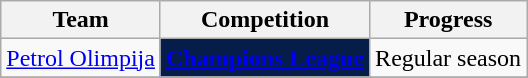<table class="wikitable sortable">
<tr>
<th>Team</th>
<th>Competition</th>
<th>Progress</th>
</tr>
<tr>
<td><a href='#'>Petrol Olimpija</a></td>
<td style="background-color:#071D49;color:#D0D3D4;text-align:center"><strong><a href='#'><span>Champions League</span></a></strong></td>
<td>Regular season</td>
</tr>
<tr>
</tr>
</table>
